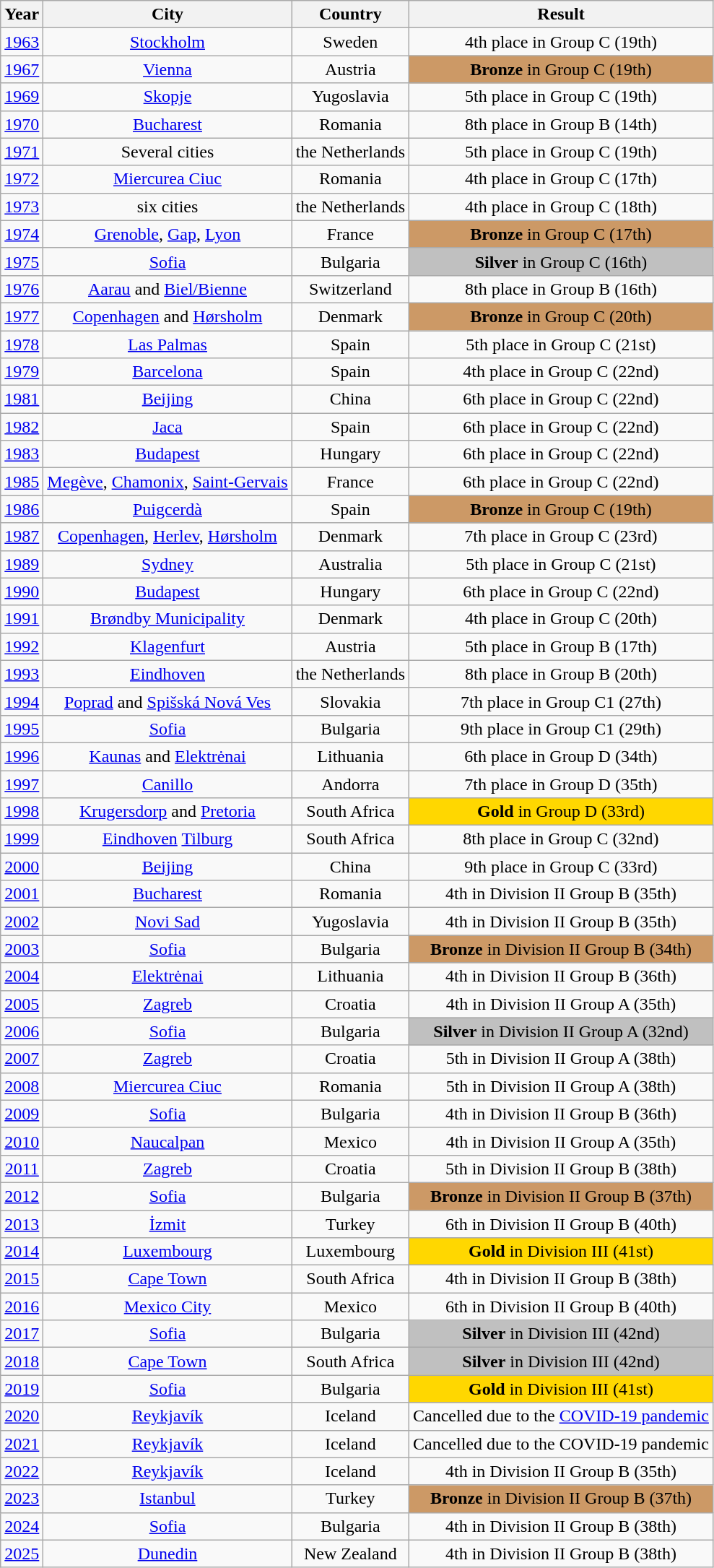<table class="wikitable" style="text-align:center;">
<tr>
<th>Year</th>
<th>City</th>
<th>Country</th>
<th>Result</th>
</tr>
<tr>
<td><a href='#'>1963</a></td>
<td><a href='#'>Stockholm</a></td>
<td>Sweden</td>
<td>4th place in Group C (19th)</td>
</tr>
<tr>
<td><a href='#'>1967</a></td>
<td><a href='#'>Vienna</a></td>
<td>Austria</td>
<td bgcolor=#cc9966 align=centre><strong>Bronze</strong> in Group C (19th)</td>
</tr>
<tr>
<td><a href='#'>1969</a></td>
<td><a href='#'>Skopje</a></td>
<td>Yugoslavia</td>
<td>5th place in Group C (19th)</td>
</tr>
<tr>
<td><a href='#'>1970</a></td>
<td><a href='#'>Bucharest</a></td>
<td>Romania</td>
<td>8th place in Group B (14th)</td>
</tr>
<tr>
<td><a href='#'>1971</a></td>
<td>Several cities</td>
<td>the Netherlands</td>
<td>5th place in Group C (19th)</td>
</tr>
<tr>
<td><a href='#'>1972</a></td>
<td><a href='#'>Miercurea Ciuc</a></td>
<td>Romania</td>
<td>4th place in Group C (17th)</td>
</tr>
<tr>
<td><a href='#'>1973</a></td>
<td>six cities</td>
<td>the Netherlands</td>
<td>4th place in Group C (18th)</td>
</tr>
<tr>
<td><a href='#'>1974</a></td>
<td><a href='#'>Grenoble</a>, <a href='#'>Gap</a>, <a href='#'>Lyon</a></td>
<td>France</td>
<td bgcolor=#cc9966 align=centre><strong>Bronze</strong> in Group C (17th)</td>
</tr>
<tr>
<td><a href='#'>1975</a></td>
<td><a href='#'>Sofia</a></td>
<td>Bulgaria</td>
<td bgcolor=silver align=center><strong>Silver</strong> in Group C (16th)</td>
</tr>
<tr>
<td><a href='#'>1976</a></td>
<td><a href='#'>Aarau</a> and <a href='#'>Biel/Bienne</a></td>
<td>Switzerland</td>
<td>8th place in Group B (16th)</td>
</tr>
<tr>
<td><a href='#'>1977</a></td>
<td><a href='#'>Copenhagen</a> and <a href='#'>Hørsholm</a></td>
<td>Denmark</td>
<td bgcolor=#cc9966 align=centre><strong>Bronze</strong> in Group C (20th)</td>
</tr>
<tr>
<td><a href='#'>1978</a></td>
<td><a href='#'>Las Palmas</a></td>
<td>Spain</td>
<td>5th place in Group C (21st)</td>
</tr>
<tr>
<td><a href='#'>1979</a></td>
<td><a href='#'>Barcelona</a></td>
<td>Spain</td>
<td>4th place in Group C (22nd)</td>
</tr>
<tr>
<td><a href='#'>1981</a></td>
<td><a href='#'>Beijing</a></td>
<td>China</td>
<td>6th place in Group C (22nd)</td>
</tr>
<tr>
<td><a href='#'>1982</a></td>
<td><a href='#'>Jaca</a></td>
<td>Spain</td>
<td>6th place in Group C (22nd)</td>
</tr>
<tr>
<td><a href='#'>1983</a></td>
<td><a href='#'>Budapest</a></td>
<td>Hungary</td>
<td>6th place in Group C (22nd)</td>
</tr>
<tr>
<td><a href='#'>1985</a></td>
<td><a href='#'>Megève</a>, <a href='#'>Chamonix</a>, <a href='#'>Saint-Gervais</a></td>
<td>France</td>
<td>6th place in Group C (22nd)</td>
</tr>
<tr>
<td><a href='#'>1986</a></td>
<td><a href='#'>Puigcerdà</a></td>
<td>Spain</td>
<td bgcolor=#cc9966 align=centre><strong>Bronze</strong> in Group C (19th)</td>
</tr>
<tr>
<td><a href='#'>1987</a></td>
<td><a href='#'>Copenhagen</a>, <a href='#'>Herlev</a>, <a href='#'>Hørsholm</a></td>
<td>Denmark</td>
<td>7th place in Group C (23rd)</td>
</tr>
<tr>
<td><a href='#'>1989</a></td>
<td><a href='#'>Sydney</a></td>
<td>Australia</td>
<td>5th place in Group C (21st)</td>
</tr>
<tr>
<td><a href='#'>1990</a></td>
<td><a href='#'>Budapest</a></td>
<td>Hungary</td>
<td>6th place in Group C (22nd)</td>
</tr>
<tr>
<td><a href='#'>1991</a></td>
<td><a href='#'>Brøndby Municipality</a></td>
<td>Denmark</td>
<td>4th place in Group C (20th)</td>
</tr>
<tr>
<td><a href='#'>1992</a></td>
<td><a href='#'>Klagenfurt</a></td>
<td>Austria</td>
<td>5th place in Group B (17th)</td>
</tr>
<tr>
<td><a href='#'>1993</a></td>
<td><a href='#'>Eindhoven</a></td>
<td>the Netherlands</td>
<td>8th place in Group B (20th)</td>
</tr>
<tr>
<td><a href='#'>1994</a></td>
<td><a href='#'>Poprad</a> and <a href='#'>Spišská Nová Ves</a></td>
<td>Slovakia</td>
<td>7th place in Group C1 (27th)</td>
</tr>
<tr>
<td><a href='#'>1995</a></td>
<td><a href='#'>Sofia</a></td>
<td>Bulgaria</td>
<td>9th place in Group C1 (29th)</td>
</tr>
<tr>
<td><a href='#'>1996</a></td>
<td><a href='#'>Kaunas</a> and <a href='#'>Elektrėnai</a></td>
<td>Lithuania</td>
<td>6th place in Group D (34th)</td>
</tr>
<tr>
<td><a href='#'>1997</a></td>
<td><a href='#'>Canillo</a></td>
<td>Andorra</td>
<td>7th place in Group D (35th)</td>
</tr>
<tr>
<td><a href='#'>1998</a></td>
<td><a href='#'>Krugersdorp</a> and <a href='#'>Pretoria</a></td>
<td>South Africa</td>
<td bgcolor=gold align=center><strong>Gold</strong> in Group D (33rd)</td>
</tr>
<tr>
<td><a href='#'>1999</a></td>
<td><a href='#'>Eindhoven</a> <a href='#'>Tilburg</a></td>
<td>South Africa</td>
<td>8th place in Group C (32nd)</td>
</tr>
<tr>
<td><a href='#'>2000</a></td>
<td><a href='#'>Beijing</a></td>
<td>China</td>
<td>9th place in Group C (33rd)</td>
</tr>
<tr>
<td><a href='#'>2001</a></td>
<td><a href='#'>Bucharest</a></td>
<td>Romania</td>
<td>4th in Division II Group B (35th)</td>
</tr>
<tr>
<td><a href='#'>2002</a></td>
<td><a href='#'>Novi Sad</a></td>
<td>Yugoslavia</td>
<td>4th in Division II Group B (35th)</td>
</tr>
<tr>
<td><a href='#'>2003</a></td>
<td><a href='#'>Sofia</a></td>
<td>Bulgaria</td>
<td bgcolor=#cc9966 align=centre><strong>Bronze</strong> in Division II Group B (34th)</td>
</tr>
<tr>
<td><a href='#'>2004</a></td>
<td><a href='#'>Elektrėnai</a></td>
<td>Lithuania</td>
<td>4th in Division II Group B (36th)</td>
</tr>
<tr>
<td><a href='#'>2005</a></td>
<td><a href='#'>Zagreb</a></td>
<td>Croatia</td>
<td>4th in Division II Group A (35th)</td>
</tr>
<tr>
<td><a href='#'>2006</a></td>
<td><a href='#'>Sofia</a></td>
<td>Bulgaria</td>
<td bgcolor=silver align=center><strong>Silver</strong> in Division II Group A (32nd)</td>
</tr>
<tr>
<td><a href='#'>2007</a></td>
<td><a href='#'>Zagreb</a></td>
<td>Croatia</td>
<td>5th in Division II Group A (38th)</td>
</tr>
<tr>
<td><a href='#'>2008</a></td>
<td><a href='#'>Miercurea Ciuc</a></td>
<td>Romania</td>
<td>5th in Division II Group A (38th)</td>
</tr>
<tr>
<td><a href='#'>2009</a></td>
<td><a href='#'>Sofia</a></td>
<td>Bulgaria</td>
<td>4th in Division II Group B (36th)</td>
</tr>
<tr>
<td><a href='#'>2010</a></td>
<td><a href='#'>Naucalpan</a></td>
<td>Mexico</td>
<td>4th in Division II Group A (35th)</td>
</tr>
<tr>
<td><a href='#'>2011</a></td>
<td><a href='#'>Zagreb</a></td>
<td>Croatia</td>
<td>5th in Division II Group B (38th)</td>
</tr>
<tr>
<td><a href='#'>2012</a></td>
<td><a href='#'>Sofia</a></td>
<td>Bulgaria</td>
<td bgcolor=#cc9966 align=centre><strong>Bronze</strong> in Division II Group B (37th)</td>
</tr>
<tr>
<td><a href='#'>2013</a></td>
<td><a href='#'>İzmit</a></td>
<td>Turkey</td>
<td>6th in Division II Group B (40th)</td>
</tr>
<tr>
<td><a href='#'>2014</a></td>
<td><a href='#'>Luxembourg</a></td>
<td>Luxembourg</td>
<td bgcolor=gold align=center><strong>Gold</strong> in Division III (41st)</td>
</tr>
<tr>
<td><a href='#'>2015</a></td>
<td><a href='#'>Cape Town</a></td>
<td>South Africa</td>
<td>4th in Division II Group B (38th)</td>
</tr>
<tr>
<td><a href='#'>2016</a></td>
<td><a href='#'>Mexico City</a></td>
<td>Mexico</td>
<td>6th in Division II Group B (40th)</td>
</tr>
<tr>
<td><a href='#'>2017</a></td>
<td><a href='#'>Sofia</a></td>
<td>Bulgaria</td>
<td bgcolor=silver align=center><strong>Silver</strong> in Division III (42nd)</td>
</tr>
<tr>
<td><a href='#'>2018</a></td>
<td><a href='#'>Cape Town</a></td>
<td>South Africa</td>
<td bgcolor=silver align=center><strong>Silver</strong> in Division III (42nd)</td>
</tr>
<tr>
<td><a href='#'>2019</a></td>
<td><a href='#'>Sofia</a></td>
<td>Bulgaria</td>
<td bgcolor=gold align=center><strong>Gold</strong> in Division III (41st)</td>
</tr>
<tr>
<td><a href='#'>2020</a></td>
<td><a href='#'>Reykjavík</a></td>
<td>Iceland</td>
<td>Cancelled due to the <a href='#'>COVID-19 pandemic</a></td>
</tr>
<tr>
<td><a href='#'>2021</a></td>
<td><a href='#'>Reykjavík</a></td>
<td>Iceland</td>
<td>Cancelled due to the COVID-19 pandemic</td>
</tr>
<tr>
<td><a href='#'>2022</a></td>
<td><a href='#'>Reykjavík</a></td>
<td>Iceland</td>
<td>4th in Division II Group B (35th)</td>
</tr>
<tr>
<td><a href='#'>2023</a></td>
<td><a href='#'>Istanbul</a></td>
<td>Turkey</td>
<td bgcolor=#cc9966 align=centre><strong>Bronze</strong> in Division II Group B (37th)</td>
</tr>
<tr>
<td><a href='#'>2024</a></td>
<td><a href='#'>Sofia</a></td>
<td>Bulgaria</td>
<td>4th in Division II Group B (38th)</td>
</tr>
<tr>
<td><a href='#'>2025</a></td>
<td><a href='#'>Dunedin</a></td>
<td>New Zealand</td>
<td>4th in Division II Group B (38th)</td>
</tr>
</table>
